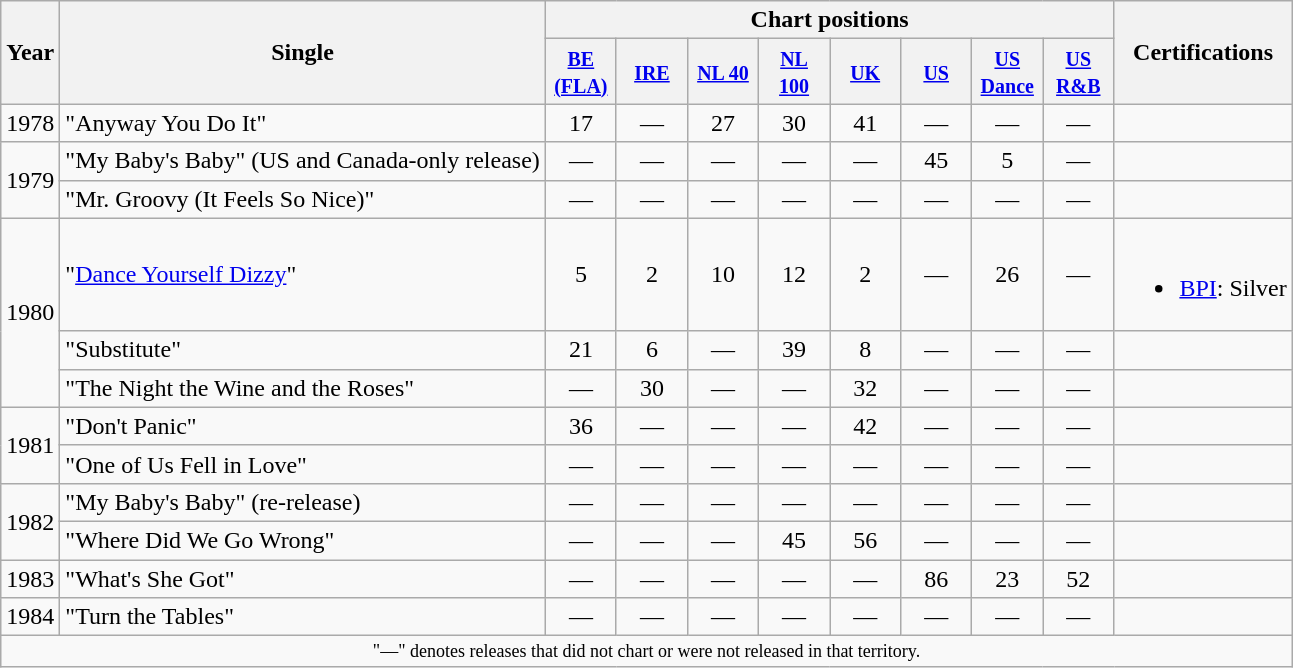<table class="wikitable">
<tr>
<th rowspan="2">Year</th>
<th rowspan="2">Single</th>
<th colspan="8">Chart positions</th>
<th rowspan="2">Certifications</th>
</tr>
<tr>
<th width=40><small><a href='#'>BE (FLA)</a></small><br></th>
<th width=40><small><a href='#'>IRE</a></small><br></th>
<th width=40><small><a href='#'>NL 40</a></small><br></th>
<th width=40><small><a href='#'>NL 100</a></small><br></th>
<th width=40><small><a href='#'>UK</a></small><br></th>
<th width=40><small><a href='#'>US</a></small><br></th>
<th width=40><small><a href='#'>US Dance</a></small><br></th>
<th width=40><small><a href='#'>US R&B</a></small><br></th>
</tr>
<tr>
<td>1978</td>
<td>"Anyway You Do It"</td>
<td style="text-align:center;">17</td>
<td style="text-align:center;">—</td>
<td style="text-align:center;">27</td>
<td style="text-align:center;">30</td>
<td style="text-align:center;">41</td>
<td style="text-align:center;">—</td>
<td style="text-align:center;">—</td>
<td style="text-align:center;">—</td>
<td></td>
</tr>
<tr>
<td rowspan="2">1979</td>
<td>"My Baby's Baby" (US and Canada-only release)</td>
<td style="text-align:center;">—</td>
<td style="text-align:center;">—</td>
<td style="text-align:center;">—</td>
<td style="text-align:center;">—</td>
<td style="text-align:center;">—</td>
<td style="text-align:center;">45</td>
<td style="text-align:center;">5</td>
<td style="text-align:center;">—</td>
<td></td>
</tr>
<tr>
<td>"Mr. Groovy (It Feels So Nice)"</td>
<td style="text-align:center;">—</td>
<td style="text-align:center;">—</td>
<td style="text-align:center;">—</td>
<td style="text-align:center;">—</td>
<td style="text-align:center;">—</td>
<td style="text-align:center;">—</td>
<td style="text-align:center;">—</td>
<td style="text-align:center;">—</td>
<td></td>
</tr>
<tr>
<td rowspan="3">1980</td>
<td>"<a href='#'>Dance Yourself Dizzy</a>"</td>
<td style="text-align:center;">5</td>
<td style="text-align:center;">2</td>
<td style="text-align:center;">10</td>
<td style="text-align:center;">12</td>
<td style="text-align:center;">2</td>
<td style="text-align:center;">—</td>
<td style="text-align:center;">26</td>
<td style="text-align:center;">—</td>
<td><br><ul><li><a href='#'>BPI</a>: Silver</li></ul></td>
</tr>
<tr>
<td>"Substitute"</td>
<td style="text-align:center;">21</td>
<td style="text-align:center;">6</td>
<td style="text-align:center;">—</td>
<td style="text-align:center;">39</td>
<td style="text-align:center;">8</td>
<td style="text-align:center;">—</td>
<td style="text-align:center;">—</td>
<td style="text-align:center;">—</td>
<td></td>
</tr>
<tr>
<td>"The Night the Wine and the Roses"</td>
<td style="text-align:center;">—</td>
<td style="text-align:center;">30</td>
<td style="text-align:center;">—</td>
<td style="text-align:center;">—</td>
<td style="text-align:center;">32</td>
<td style="text-align:center;">—</td>
<td style="text-align:center;">—</td>
<td style="text-align:center;">—</td>
<td></td>
</tr>
<tr>
<td rowspan="2">1981</td>
<td>"Don't Panic"</td>
<td style="text-align:center;">36</td>
<td style="text-align:center;">—</td>
<td style="text-align:center;">—</td>
<td style="text-align:center;">—</td>
<td style="text-align:center;">42</td>
<td style="text-align:center;">—</td>
<td style="text-align:center;">—</td>
<td style="text-align:center;">—</td>
<td></td>
</tr>
<tr>
<td>"One of Us Fell in Love"</td>
<td style="text-align:center;">—</td>
<td style="text-align:center;">—</td>
<td style="text-align:center;">—</td>
<td style="text-align:center;">—</td>
<td style="text-align:center;">—</td>
<td style="text-align:center;">—</td>
<td style="text-align:center;">—</td>
<td style="text-align:center;">—</td>
<td></td>
</tr>
<tr>
<td rowspan="2">1982</td>
<td>"My Baby's Baby" (re-release)</td>
<td style="text-align:center;">—</td>
<td style="text-align:center;">—</td>
<td style="text-align:center;">—</td>
<td style="text-align:center;">—</td>
<td style="text-align:center;">—</td>
<td style="text-align:center;">—</td>
<td style="text-align:center;">—</td>
<td style="text-align:center;">—</td>
<td></td>
</tr>
<tr>
<td>"Where Did We Go Wrong"</td>
<td style="text-align:center;">—</td>
<td style="text-align:center;">—</td>
<td style="text-align:center;">—</td>
<td style="text-align:center;">45</td>
<td style="text-align:center;">56</td>
<td style="text-align:center;">—</td>
<td style="text-align:center;">—</td>
<td style="text-align:center;">—</td>
<td></td>
</tr>
<tr>
<td>1983</td>
<td>"What's She Got"</td>
<td style="text-align:center;">—</td>
<td style="text-align:center;">—</td>
<td style="text-align:center;">—</td>
<td style="text-align:center;">—</td>
<td style="text-align:center;">—</td>
<td style="text-align:center;">86</td>
<td style="text-align:center;">23</td>
<td style="text-align:center;">52</td>
<td></td>
</tr>
<tr>
<td>1984</td>
<td>"Turn the Tables"</td>
<td style="text-align:center;">—</td>
<td style="text-align:center;">—</td>
<td style="text-align:center;">—</td>
<td style="text-align:center;">—</td>
<td style="text-align:center;">—</td>
<td style="text-align:center;">—</td>
<td style="text-align:center;">—</td>
<td style="text-align:center;">—</td>
<td></td>
</tr>
<tr>
<td colspan="11" style="text-align:center; font-size:9pt;">"—" denotes releases that did not chart or were not released in that territory.</td>
</tr>
</table>
